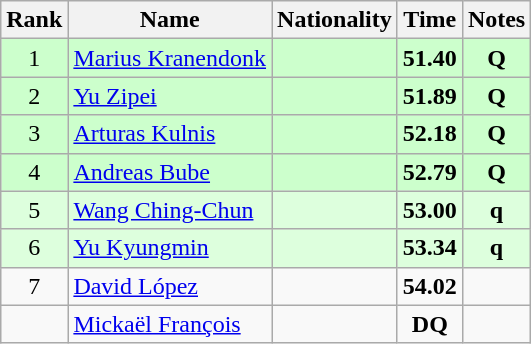<table class="wikitable sortable" style="text-align:center">
<tr>
<th>Rank</th>
<th>Name</th>
<th>Nationality</th>
<th>Time</th>
<th>Notes</th>
</tr>
<tr bgcolor=ccffcc>
<td>1</td>
<td align=left><a href='#'>Marius Kranendonk</a></td>
<td align=left></td>
<td><strong>51.40</strong></td>
<td><strong>Q</strong></td>
</tr>
<tr bgcolor=ccffcc>
<td>2</td>
<td align=left><a href='#'>Yu Zipei</a></td>
<td align=left></td>
<td><strong>51.89</strong></td>
<td><strong>Q</strong></td>
</tr>
<tr bgcolor=ccffcc>
<td>3</td>
<td align=left><a href='#'>Arturas Kulnis</a></td>
<td align=left></td>
<td><strong>52.18</strong></td>
<td><strong>Q</strong></td>
</tr>
<tr bgcolor=ccffcc>
<td>4</td>
<td align=left><a href='#'>Andreas Bube</a></td>
<td align=left></td>
<td><strong>52.79</strong></td>
<td><strong>Q</strong></td>
</tr>
<tr bgcolor=ddffdd>
<td>5</td>
<td align=left><a href='#'>Wang Ching-Chun</a></td>
<td align=left></td>
<td><strong>53.00</strong></td>
<td><strong>q</strong></td>
</tr>
<tr bgcolor=ddffdd>
<td>6</td>
<td align=left><a href='#'>Yu Kyungmin</a></td>
<td align=left></td>
<td><strong>53.34</strong></td>
<td><strong>q</strong></td>
</tr>
<tr>
<td>7</td>
<td align=left><a href='#'>David López</a></td>
<td align=left></td>
<td><strong>54.02</strong></td>
<td></td>
</tr>
<tr>
<td></td>
<td align=left><a href='#'>Mickaël François</a></td>
<td align=left></td>
<td><strong>DQ</strong></td>
<td></td>
</tr>
</table>
